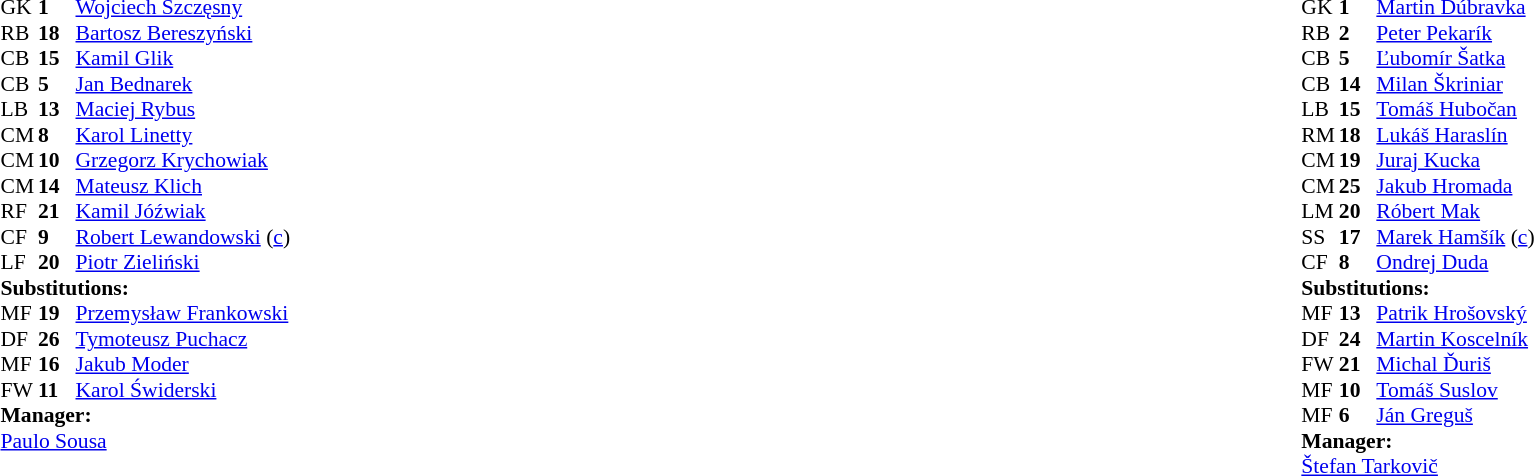<table width="100%">
<tr>
<td valign="top" width="40%"><br><table style="font-size:90%" cellspacing="0" cellpadding="0">
<tr>
<th width=25></th>
<th width=25></th>
</tr>
<tr>
<td>GK</td>
<td><strong>1</strong></td>
<td><a href='#'>Wojciech Szczęsny</a></td>
</tr>
<tr>
<td>RB</td>
<td><strong>18</strong></td>
<td><a href='#'>Bartosz Bereszyński</a></td>
</tr>
<tr>
<td>CB</td>
<td><strong>15</strong></td>
<td><a href='#'>Kamil Glik</a></td>
</tr>
<tr>
<td>CB</td>
<td><strong>5</strong></td>
<td><a href='#'>Jan Bednarek</a></td>
</tr>
<tr>
<td>LB</td>
<td><strong>13</strong></td>
<td><a href='#'>Maciej Rybus</a></td>
<td></td>
<td></td>
</tr>
<tr>
<td>CM</td>
<td><strong>8</strong></td>
<td><a href='#'>Karol Linetty</a></td>
<td></td>
<td></td>
</tr>
<tr>
<td>CM</td>
<td><strong>10</strong></td>
<td><a href='#'>Grzegorz Krychowiak</a></td>
<td></td>
</tr>
<tr>
<td>CM</td>
<td><strong>14</strong></td>
<td><a href='#'>Mateusz Klich</a></td>
<td></td>
<td></td>
</tr>
<tr>
<td>RF</td>
<td><strong>21</strong></td>
<td><a href='#'>Kamil Jóźwiak</a></td>
</tr>
<tr>
<td>CF</td>
<td><strong>9</strong></td>
<td><a href='#'>Robert Lewandowski</a> (<a href='#'>c</a>)</td>
</tr>
<tr>
<td>LF</td>
<td><strong>20</strong></td>
<td><a href='#'>Piotr Zieliński</a></td>
<td></td>
<td></td>
</tr>
<tr>
<td colspan=3><strong>Substitutions:</strong></td>
</tr>
<tr>
<td>MF</td>
<td><strong>19</strong></td>
<td><a href='#'>Przemysław Frankowski</a></td>
<td></td>
<td></td>
</tr>
<tr>
<td>DF</td>
<td><strong>26</strong></td>
<td><a href='#'>Tymoteusz Puchacz</a></td>
<td></td>
<td></td>
</tr>
<tr>
<td>MF</td>
<td><strong>16</strong></td>
<td><a href='#'>Jakub Moder</a></td>
<td></td>
<td></td>
</tr>
<tr>
<td>FW</td>
<td><strong>11</strong></td>
<td><a href='#'>Karol Świderski</a></td>
<td></td>
<td></td>
</tr>
<tr>
<td colspan=3><strong>Manager:</strong></td>
</tr>
<tr>
<td colspan=3> <a href='#'>Paulo Sousa</a></td>
</tr>
</table>
</td>
<td valign="top"></td>
<td valign="top" width="50%"><br><table style="font-size:90%; margin:auto" cellspacing="0" cellpadding="0">
<tr>
<th width=25></th>
<th width=25></th>
</tr>
<tr>
<td>GK</td>
<td><strong>1</strong></td>
<td><a href='#'>Martin Dúbravka</a></td>
</tr>
<tr>
<td>RB</td>
<td><strong>2</strong></td>
<td><a href='#'>Peter Pekarík</a></td>
<td></td>
<td></td>
</tr>
<tr>
<td>CB</td>
<td><strong>5</strong></td>
<td><a href='#'>Ľubomír Šatka</a></td>
</tr>
<tr>
<td>CB</td>
<td><strong>14</strong></td>
<td><a href='#'>Milan Škriniar</a></td>
</tr>
<tr>
<td>LB</td>
<td><strong>15</strong></td>
<td><a href='#'>Tomáš Hubočan</a></td>
<td></td>
</tr>
<tr>
<td>RM</td>
<td><strong>18</strong></td>
<td><a href='#'>Lukáš Haraslín</a></td>
<td></td>
<td></td>
</tr>
<tr>
<td>CM</td>
<td><strong>19</strong></td>
<td><a href='#'>Juraj Kucka</a></td>
</tr>
<tr>
<td>CM</td>
<td><strong>25</strong></td>
<td><a href='#'>Jakub Hromada</a></td>
<td></td>
<td></td>
</tr>
<tr>
<td>LM</td>
<td><strong>20</strong></td>
<td><a href='#'>Róbert Mak</a></td>
<td></td>
<td></td>
</tr>
<tr>
<td>SS</td>
<td><strong>17</strong></td>
<td><a href='#'>Marek Hamšík</a> (<a href='#'>c</a>)</td>
</tr>
<tr>
<td>CF</td>
<td><strong>8</strong></td>
<td><a href='#'>Ondrej Duda</a></td>
<td></td>
<td></td>
</tr>
<tr>
<td colspan=3><strong>Substitutions:</strong></td>
</tr>
<tr>
<td>MF</td>
<td><strong>13</strong></td>
<td><a href='#'>Patrik Hrošovský</a></td>
<td></td>
<td></td>
</tr>
<tr>
<td>DF</td>
<td><strong>24</strong></td>
<td><a href='#'>Martin Koscelník</a></td>
<td></td>
<td></td>
</tr>
<tr>
<td>FW</td>
<td><strong>21</strong></td>
<td><a href='#'>Michal Ďuriš</a></td>
<td></td>
<td></td>
</tr>
<tr>
<td>MF</td>
<td><strong>10</strong></td>
<td><a href='#'>Tomáš Suslov</a></td>
<td></td>
<td></td>
</tr>
<tr>
<td>MF</td>
<td><strong>6</strong></td>
<td><a href='#'>Ján Greguš</a></td>
<td></td>
<td></td>
</tr>
<tr>
<td colspan=3><strong>Manager:</strong></td>
</tr>
<tr>
<td colspan=3><a href='#'>Štefan Tarkovič</a></td>
</tr>
</table>
</td>
</tr>
</table>
